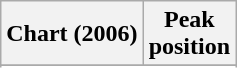<table class="wikitable sortable">
<tr>
<th>Chart (2006)</th>
<th align="center">Peak<br>position</th>
</tr>
<tr>
</tr>
<tr>
</tr>
<tr>
</tr>
<tr>
</tr>
<tr>
</tr>
<tr>
</tr>
</table>
